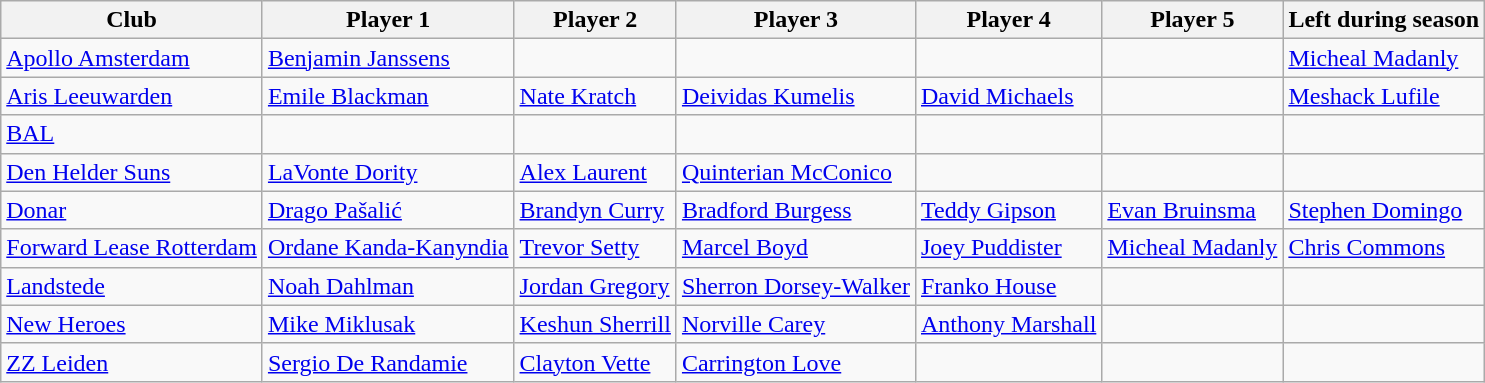<table class=wikitable>
<tr>
<th>Club</th>
<th>Player 1</th>
<th>Player 2</th>
<th>Player 3</th>
<th>Player 4</th>
<th>Player 5</th>
<th>Left during season</th>
</tr>
<tr>
<td><a href='#'>Apollo Amsterdam</a></td>
<td> <a href='#'>Benjamin Janssens</a></td>
<td></td>
<td></td>
<td></td>
<td></td>
<td> <a href='#'>Micheal Madanly</a></td>
</tr>
<tr>
<td><a href='#'>Aris Leeuwarden</a></td>
<td> <a href='#'>Emile Blackman</a></td>
<td> <a href='#'>Nate Kratch</a></td>
<td> <a href='#'>Deividas Kumelis</a></td>
<td> <a href='#'>David Michaels</a></td>
<td></td>
<td> <a href='#'>Meshack Lufile</a></td>
</tr>
<tr>
<td><a href='#'>BAL</a></td>
<td></td>
<td></td>
<td></td>
<td></td>
<td></td>
<td></td>
</tr>
<tr>
<td><a href='#'>Den Helder Suns</a></td>
<td> <a href='#'>LaVonte Dority</a></td>
<td> <a href='#'>Alex Laurent</a></td>
<td> <a href='#'>Quinterian McConico</a></td>
<td></td>
<td></td>
<td></td>
</tr>
<tr>
<td><a href='#'>Donar</a></td>
<td> <a href='#'>Drago Pašalić</a></td>
<td> <a href='#'>Brandyn Curry</a></td>
<td> <a href='#'>Bradford Burgess</a></td>
<td> <a href='#'>Teddy Gipson</a></td>
<td> <a href='#'>Evan Bruinsma</a></td>
<td> <a href='#'>Stephen Domingo</a></td>
</tr>
<tr>
<td><a href='#'>Forward Lease Rotterdam</a></td>
<td> <a href='#'>Ordane Kanda-Kanyndia</a></td>
<td> <a href='#'>Trevor Setty</a></td>
<td> <a href='#'>Marcel Boyd</a></td>
<td> <a href='#'>Joey Puddister</a></td>
<td> <a href='#'>Micheal Madanly</a></td>
<td> <a href='#'>Chris Commons</a></td>
</tr>
<tr>
<td><a href='#'>Landstede</a></td>
<td> <a href='#'>Noah Dahlman</a></td>
<td> <a href='#'>Jordan Gregory</a></td>
<td> <a href='#'>Sherron Dorsey-Walker</a></td>
<td> <a href='#'>Franko House</a></td>
<td></td>
<td></td>
</tr>
<tr>
<td><a href='#'>New Heroes</a></td>
<td> <a href='#'>Mike Miklusak</a></td>
<td> <a href='#'>Keshun Sherrill</a></td>
<td> <a href='#'>Norville Carey</a></td>
<td> <a href='#'>Anthony Marshall</a></td>
<td></td>
<td></td>
</tr>
<tr>
<td><a href='#'>ZZ Leiden</a></td>
<td> <a href='#'>Sergio De Randamie</a></td>
<td> <a href='#'>Clayton Vette</a></td>
<td> <a href='#'>Carrington Love</a></td>
<td></td>
<td></td>
<td></td>
</tr>
</table>
